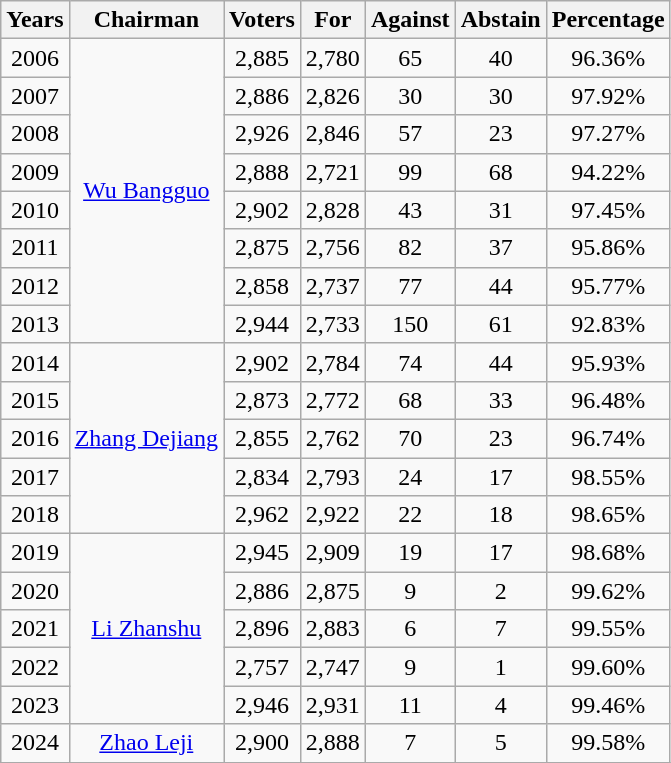<table class="wikitable sortable" style="text-align: center;">
<tr>
<th>Years</th>
<th>Chairman</th>
<th>Voters</th>
<th>For</th>
<th>Against</th>
<th>Abstain</th>
<th>Percentage</th>
</tr>
<tr>
<td>2006</td>
<td rowspan=8><a href='#'>Wu Bangguo</a></td>
<td>2,885</td>
<td>2,780</td>
<td>65</td>
<td>40</td>
<td>96.36%</td>
</tr>
<tr>
<td>2007</td>
<td>2,886</td>
<td>2,826</td>
<td>30</td>
<td>30</td>
<td>97.92%</td>
</tr>
<tr>
<td>2008</td>
<td>2,926</td>
<td>2,846</td>
<td>57</td>
<td>23</td>
<td>97.27%</td>
</tr>
<tr>
<td>2009</td>
<td>2,888</td>
<td>2,721</td>
<td>99</td>
<td>68</td>
<td>94.22%</td>
</tr>
<tr>
<td>2010</td>
<td>2,902</td>
<td>2,828</td>
<td>43</td>
<td>31</td>
<td>97.45%</td>
</tr>
<tr>
<td>2011</td>
<td>2,875</td>
<td>2,756</td>
<td>82</td>
<td>37</td>
<td>95.86%</td>
</tr>
<tr>
<td>2012</td>
<td>2,858</td>
<td>2,737</td>
<td>77</td>
<td>44</td>
<td>95.77%</td>
</tr>
<tr>
<td>2013</td>
<td>2,944</td>
<td>2,733</td>
<td>150</td>
<td>61</td>
<td>92.83%</td>
</tr>
<tr>
<td>2014</td>
<td rowspan=5><a href='#'>Zhang Dejiang</a></td>
<td>2,902</td>
<td>2,784</td>
<td>74</td>
<td>44</td>
<td>95.93%</td>
</tr>
<tr>
<td>2015</td>
<td>2,873</td>
<td>2,772</td>
<td>68</td>
<td>33</td>
<td>96.48%</td>
</tr>
<tr>
<td>2016</td>
<td>2,855</td>
<td>2,762</td>
<td>70</td>
<td>23</td>
<td>96.74%</td>
</tr>
<tr>
<td>2017</td>
<td>2,834</td>
<td>2,793</td>
<td>24</td>
<td>17</td>
<td>98.55%</td>
</tr>
<tr>
<td>2018</td>
<td>2,962</td>
<td>2,922</td>
<td>22</td>
<td>18</td>
<td>98.65%</td>
</tr>
<tr>
<td>2019</td>
<td rowspan="5"><a href='#'>Li Zhanshu</a></td>
<td>2,945</td>
<td>2,909</td>
<td>19</td>
<td>17</td>
<td>98.68%</td>
</tr>
<tr>
<td>2020</td>
<td>2,886</td>
<td>2,875</td>
<td>9</td>
<td>2</td>
<td>99.62%</td>
</tr>
<tr>
<td>2021</td>
<td>2,896</td>
<td>2,883</td>
<td>6</td>
<td>7</td>
<td>99.55%</td>
</tr>
<tr>
<td>2022</td>
<td>2,757</td>
<td>2,747</td>
<td>9</td>
<td>1</td>
<td>99.60%</td>
</tr>
<tr>
<td>2023</td>
<td>2,946</td>
<td>2,931</td>
<td>11</td>
<td>4</td>
<td>99.46%</td>
</tr>
<tr>
<td>2024</td>
<td><a href='#'>Zhao Leji</a></td>
<td>2,900</td>
<td>2,888</td>
<td>7</td>
<td>5</td>
<td>99.58%</td>
</tr>
<tr>
</tr>
</table>
